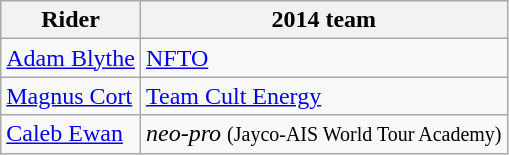<table class="wikitable">
<tr>
<th>Rider</th>
<th>2014 team</th>
</tr>
<tr>
<td><a href='#'>Adam Blythe</a></td>
<td><a href='#'>NFTO</a></td>
</tr>
<tr>
<td><a href='#'>Magnus Cort</a></td>
<td><a href='#'>Team Cult Energy</a></td>
</tr>
<tr>
<td><a href='#'>Caleb Ewan</a></td>
<td><em>neo-pro</em> <small>(Jayco-AIS World Tour Academy)</small></td>
</tr>
</table>
